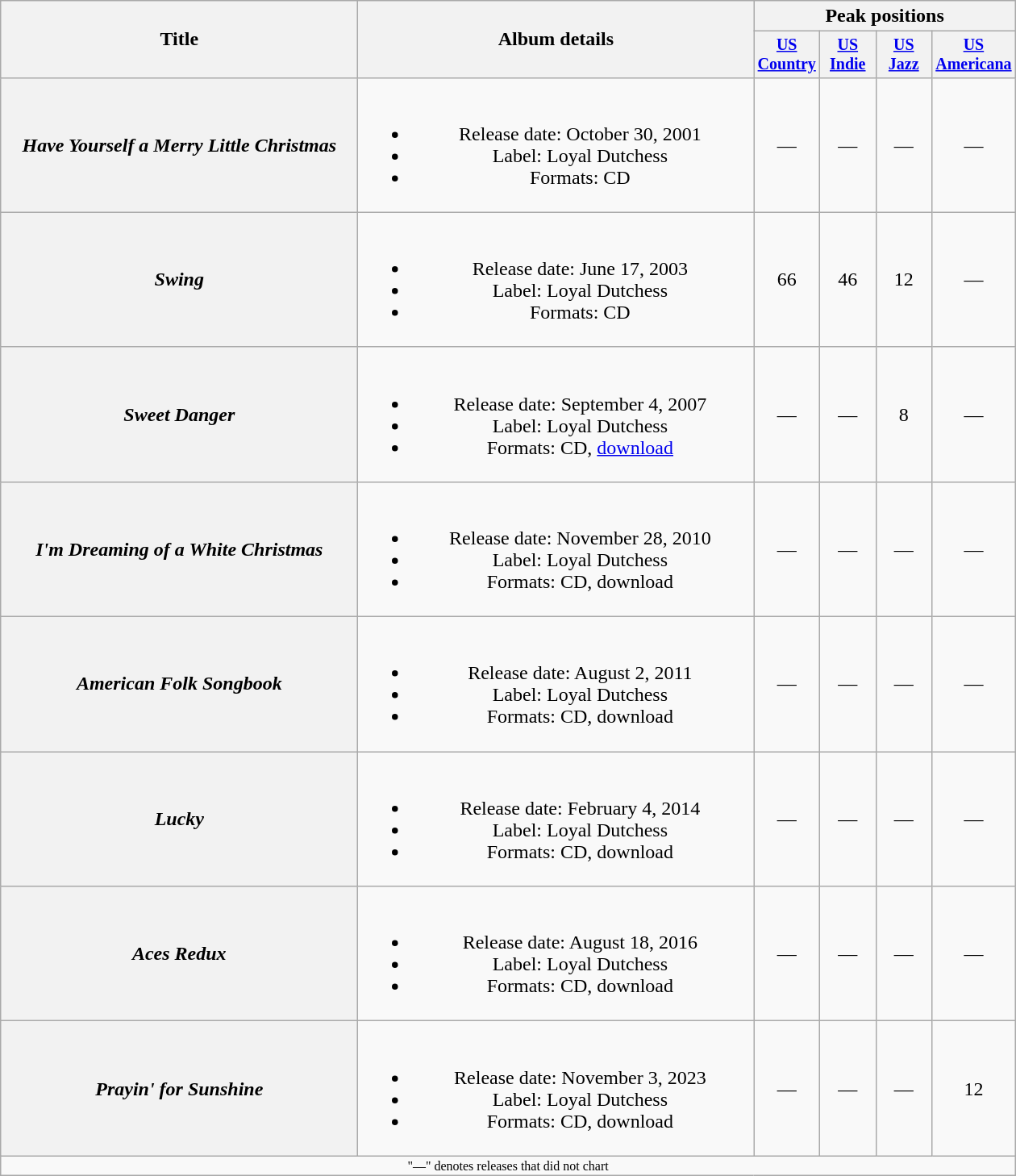<table class="wikitable plainrowheaders" style="text-align:center;">
<tr>
<th rowspan="2" style="width:18em;">Title</th>
<th rowspan="2" style="width:20em;">Album details</th>
<th colspan="4">Peak positions</th>
</tr>
<tr style="font-size:smaller;">
<th width="40"><a href='#'>US Country</a><br></th>
<th width="40"><a href='#'>US Indie</a><br></th>
<th width="40"><a href='#'>US Jazz</a><br></th>
<th width="40"><a href='#'>US Americana</a><br></th>
</tr>
<tr>
<th scope="row"><em>Have Yourself a Merry Little Christmas</em></th>
<td><br><ul><li>Release date: October 30, 2001</li><li>Label: Loyal Dutchess</li><li>Formats: CD</li></ul></td>
<td>—</td>
<td>—</td>
<td>—</td>
<td>—</td>
</tr>
<tr>
<th scope="row"><em>Swing</em></th>
<td><br><ul><li>Release date: June 17, 2003</li><li>Label: Loyal Dutchess</li><li>Formats: CD</li></ul></td>
<td>66</td>
<td>46</td>
<td>12</td>
<td>—</td>
</tr>
<tr>
<th scope="row"><em>Sweet Danger</em></th>
<td><br><ul><li>Release date: September 4, 2007</li><li>Label: Loyal Dutchess</li><li>Formats: CD, <a href='#'>download</a></li></ul></td>
<td>—</td>
<td>—</td>
<td>8</td>
<td>—</td>
</tr>
<tr>
<th scope="row"><em>I'm Dreaming of a White Christmas</em></th>
<td><br><ul><li>Release date: November 28, 2010</li><li>Label: Loyal Dutchess</li><li>Formats: CD, download</li></ul></td>
<td>—</td>
<td>—</td>
<td>—</td>
<td>—</td>
</tr>
<tr>
<th scope="row"><em>American Folk Songbook</em></th>
<td><br><ul><li>Release date: August 2, 2011</li><li>Label: Loyal Dutchess</li><li>Formats: CD, download</li></ul></td>
<td>—</td>
<td>—</td>
<td>—</td>
<td>—</td>
</tr>
<tr>
<th scope="row"><em>Lucky</em></th>
<td><br><ul><li>Release date: February 4, 2014</li><li>Label: Loyal Dutchess</li><li>Formats: CD, download</li></ul></td>
<td>—</td>
<td>—</td>
<td>—</td>
<td>—</td>
</tr>
<tr>
<th scope="row"><em>Aces Redux</em></th>
<td><br><ul><li>Release date: August 18, 2016</li><li>Label: Loyal Dutchess</li><li>Formats: CD, download</li></ul></td>
<td>—</td>
<td>—</td>
<td>—</td>
<td>—</td>
</tr>
<tr>
<th scope="row"><em>Prayin' for Sunshine</em></th>
<td><br><ul><li>Release date: November 3, 2023</li><li>Label: Loyal Dutchess</li><li>Formats: CD, download</li></ul></td>
<td>—</td>
<td>—</td>
<td>—</td>
<td>12</td>
</tr>
<tr>
<td colspan="6" style="font-size:8pt">"—" denotes releases that did not chart</td>
</tr>
</table>
